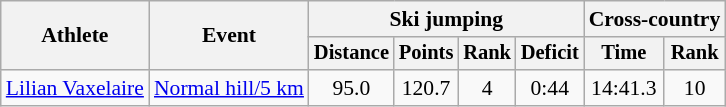<table class="wikitable" style="font-size:90%">
<tr>
<th rowspan="2">Athlete</th>
<th rowspan="2">Event</th>
<th colspan="4">Ski jumping</th>
<th colspan="2">Cross-country</th>
</tr>
<tr style="font-size:95%">
<th>Distance</th>
<th>Points</th>
<th>Rank</th>
<th>Deficit</th>
<th>Time</th>
<th>Rank</th>
</tr>
<tr align=center>
<td align=left><a href='#'>Lilian Vaxelaire</a></td>
<td align=left><a href='#'>Normal hill/5 km</a></td>
<td>95.0</td>
<td>120.7</td>
<td>4</td>
<td>0:44</td>
<td>14:41.3</td>
<td>10</td>
</tr>
</table>
